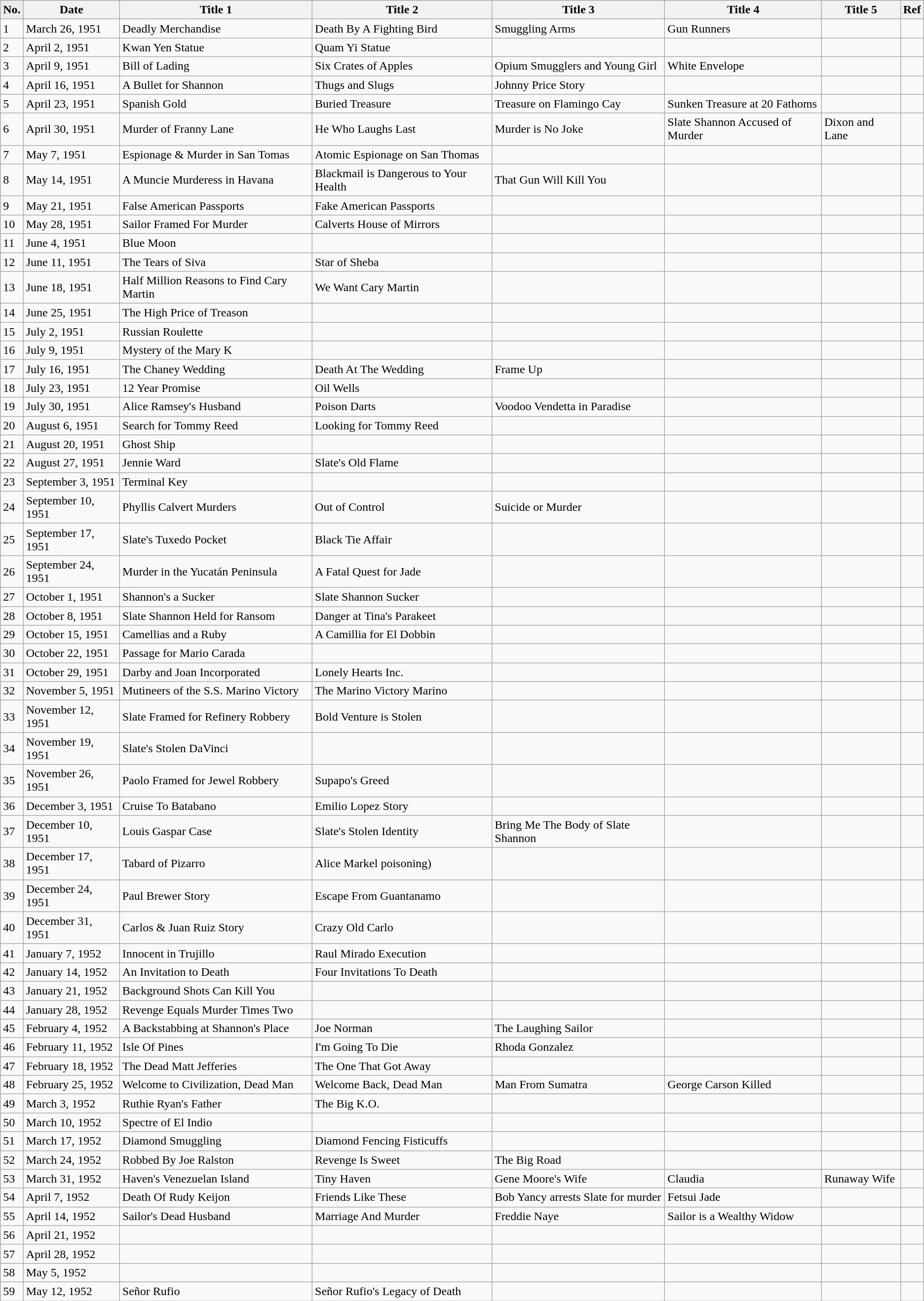<table class="wikitable unsortable">
<tr>
<th style="background:#EAECF0; color:black;">No.</th>
<th>Date</th>
<th>Title 1</th>
<th>Title 2</th>
<th>Title 3</th>
<th>Title 4</th>
<th>Title 5</th>
<th>Ref</th>
</tr>
<tr>
<td>1</td>
<td>March 26, 1951</td>
<td>Deadly Merchandise</td>
<td>Death By A Fighting Bird</td>
<td>Smuggling Arms</td>
<td>Gun Runners</td>
<td></td>
<td></td>
</tr>
<tr>
<td>2</td>
<td>April 2, 1951</td>
<td>Kwan Yen Statue</td>
<td>Quam Yi Statue</td>
<td></td>
<td></td>
<td></td>
<td></td>
</tr>
<tr>
<td>3</td>
<td>April 9, 1951</td>
<td>Bill of Lading</td>
<td>Six Crates of Apples</td>
<td>Opium Smugglers and Young Girl</td>
<td>White Envelope</td>
<td></td>
<td></td>
</tr>
<tr>
<td>4</td>
<td>April 16, 1951</td>
<td>A Bullet for Shannon</td>
<td>Thugs and Slugs</td>
<td>Johnny Price Story</td>
<td></td>
<td></td>
<td></td>
</tr>
<tr ||>
<td>5</td>
<td>April 23, 1951</td>
<td>Spanish Gold</td>
<td>Buried Treasure</td>
<td>Treasure on Flamingo Cay</td>
<td>Sunken Treasure at 20 Fathoms</td>
<td></td>
<td></td>
</tr>
<tr>
<td>6</td>
<td>April 30, 1951</td>
<td>Murder of Franny Lane</td>
<td>He Who Laughs Last</td>
<td>Murder is No Joke</td>
<td>Slate Shannon Accused of Murder</td>
<td>Dixon and Lane</td>
<td></td>
</tr>
<tr>
<td>7</td>
<td>May 7, 1951</td>
<td>Espionage & Murder in San Tomas</td>
<td>Atomic Espionage on San Thomas</td>
<td></td>
<td></td>
<td></td>
<td></td>
</tr>
<tr>
<td>8</td>
<td>May 14, 1951</td>
<td>A Muncie Murderess in Havana</td>
<td>Blackmail is Dangerous to Your Health</td>
<td>That Gun Will Kill You</td>
<td></td>
<td></td>
<td></td>
</tr>
<tr>
<td>9</td>
<td>May 21, 1951</td>
<td>False American Passports</td>
<td>Fake American Passports</td>
<td></td>
<td></td>
<td></td>
<td></td>
</tr>
<tr>
<td>10</td>
<td>May 28, 1951</td>
<td>Sailor Framed For Murder</td>
<td>Calverts House of Mirrors</td>
<td></td>
<td></td>
<td></td>
<td></td>
</tr>
<tr>
<td>11</td>
<td>June 4, 1951</td>
<td>Blue Moon</td>
<td></td>
<td></td>
<td></td>
<td></td>
<td></td>
</tr>
<tr>
<td>12</td>
<td>June 11, 1951</td>
<td>The Tears of Siva</td>
<td>Star of Sheba</td>
<td></td>
<td></td>
<td></td>
<td></td>
</tr>
<tr>
<td>13</td>
<td>June 18, 1951</td>
<td>Half Million Reasons to Find Cary Martin</td>
<td>We Want Cary Martin</td>
<td></td>
<td></td>
<td></td>
<td></td>
</tr>
<tr>
<td>14</td>
<td>June 25, 1951</td>
<td>The High Price of Treason</td>
<td></td>
<td></td>
<td></td>
<td></td>
<td></td>
</tr>
<tr>
<td>15</td>
<td>July 2, 1951</td>
<td>Russian Roulette</td>
<td></td>
<td></td>
<td></td>
<td></td>
<td></td>
</tr>
<tr>
<td>16</td>
<td>July 9, 1951</td>
<td>Mystery of the Mary K</td>
<td></td>
<td></td>
<td></td>
<td></td>
<td></td>
</tr>
<tr>
<td>17</td>
<td>July 16, 1951</td>
<td>The Chaney Wedding</td>
<td>Death At The Wedding</td>
<td>Frame Up</td>
<td></td>
<td></td>
<td></td>
</tr>
<tr>
<td>18</td>
<td>July 23, 1951</td>
<td>12 Year Promise</td>
<td>Oil Wells</td>
<td></td>
<td></td>
<td></td>
<td></td>
</tr>
<tr>
<td>19</td>
<td>July 30, 1951</td>
<td>Alice Ramsey's Husband</td>
<td>Poison Darts</td>
<td>Voodoo Vendetta in Paradise</td>
<td></td>
<td></td>
<td></td>
</tr>
<tr>
<td>20</td>
<td>August 6, 1951</td>
<td>Search for Tommy Reed</td>
<td>Looking for Tommy Reed</td>
<td></td>
<td></td>
<td></td>
<td></td>
</tr>
<tr>
<td>21</td>
<td>August 20, 1951</td>
<td>Ghost Ship</td>
<td></td>
<td></td>
<td></td>
<td></td>
<td></td>
</tr>
<tr>
<td>22</td>
<td>August 27, 1951</td>
<td>Jennie Ward</td>
<td>Slate's Old Flame</td>
<td></td>
<td></td>
<td></td>
<td></td>
</tr>
<tr>
<td>23</td>
<td>September 3, 1951</td>
<td>Terminal Key</td>
<td></td>
<td></td>
<td></td>
<td></td>
<td></td>
</tr>
<tr>
<td>24</td>
<td>September 10, 1951</td>
<td>Phyllis Calvert Murders</td>
<td>Out of Control</td>
<td>Suicide or Murder</td>
<td></td>
<td></td>
<td></td>
</tr>
<tr>
<td>25</td>
<td>September 17, 1951</td>
<td>Slate's Tuxedo Pocket</td>
<td>Black Tie Affair</td>
<td></td>
<td></td>
<td></td>
<td></td>
</tr>
<tr>
<td>26</td>
<td>September 24, 1951</td>
<td>Murder in the Yucatán Peninsula</td>
<td>A Fatal Quest for Jade</td>
<td></td>
<td></td>
<td></td>
<td></td>
</tr>
<tr>
<td>27</td>
<td>October 1, 1951</td>
<td>Shannon's a Sucker</td>
<td>Slate Shannon Sucker</td>
<td></td>
<td></td>
<td></td>
<td></td>
</tr>
<tr>
<td>28</td>
<td>October 8, 1951</td>
<td>Slate Shannon Held for Ransom</td>
<td>Danger at Tina's Parakeet</td>
<td></td>
<td></td>
<td></td>
<td></td>
</tr>
<tr>
<td>29</td>
<td>October 15, 1951</td>
<td>Camellias and a Ruby</td>
<td>A Camillia for El Dobbin</td>
<td></td>
<td></td>
<td></td>
<td></td>
</tr>
<tr>
<td>30</td>
<td>October 22, 1951</td>
<td>Passage for Mario Carada</td>
<td></td>
<td></td>
<td></td>
<td></td>
<td></td>
</tr>
<tr>
<td>31</td>
<td>October 29, 1951</td>
<td>Darby and Joan Incorporated</td>
<td>Lonely Hearts Inc.</td>
<td></td>
<td></td>
<td></td>
<td></td>
</tr>
<tr>
<td>32</td>
<td>November 5, 1951</td>
<td>Mutineers of the S.S. Marino Victory</td>
<td>The Marino Victory Marino</td>
<td></td>
<td></td>
<td></td>
<td></td>
</tr>
<tr>
<td>33</td>
<td>November 12, 1951</td>
<td>Slate Framed for Refinery Robbery</td>
<td>Bold Venture is Stolen</td>
<td></td>
<td></td>
<td></td>
<td></td>
</tr>
<tr>
<td>34</td>
<td>November 19, 1951</td>
<td>Slate's Stolen DaVinci</td>
<td></td>
<td></td>
<td></td>
<td></td>
<td></td>
</tr>
<tr>
<td>35</td>
<td>November 26, 1951</td>
<td>Paolo Framed for Jewel Robbery</td>
<td>Supapo's Greed</td>
<td></td>
<td></td>
<td></td>
<td></td>
</tr>
<tr>
<td>36</td>
<td>December 3, 1951</td>
<td>Cruise To Batabano</td>
<td>Emilio Lopez Story</td>
<td></td>
<td></td>
<td></td>
<td></td>
</tr>
<tr>
<td>37</td>
<td>December 10, 1951</td>
<td>Louis Gaspar Case</td>
<td>Slate's Stolen Identity</td>
<td>Bring Me The Body of Slate Shannon</td>
<td></td>
<td></td>
<td></td>
</tr>
<tr>
<td>38</td>
<td>December 17, 1951</td>
<td>Tabard of Pizarro</td>
<td>Alice Markel poisoning)</td>
<td></td>
<td></td>
<td></td>
<td></td>
</tr>
<tr>
<td>39</td>
<td>December 24, 1951</td>
<td>Paul Brewer Story</td>
<td>Escape From Guantanamo</td>
<td></td>
<td></td>
<td></td>
<td></td>
</tr>
<tr>
<td>40</td>
<td>December 31, 1951</td>
<td>Carlos & Juan Ruiz Story</td>
<td>Crazy Old Carlo</td>
<td></td>
<td></td>
<td></td>
<td></td>
</tr>
<tr>
<td>41</td>
<td>January 7, 1952</td>
<td>Innocent in Trujillo</td>
<td>Raul Mirado Execution</td>
<td></td>
<td></td>
<td></td>
<td></td>
</tr>
<tr>
<td>42</td>
<td>January 14, 1952</td>
<td>An Invitation to Death</td>
<td>Four Invitations To Death</td>
<td></td>
<td></td>
<td></td>
<td></td>
</tr>
<tr>
<td>43</td>
<td>January 21, 1952</td>
<td>Background Shots Can Kill You</td>
<td></td>
<td></td>
<td></td>
<td></td>
<td></td>
</tr>
<tr>
<td>44</td>
<td>January 28, 1952</td>
<td>Revenge Equals Murder Times Two</td>
<td></td>
<td></td>
<td></td>
<td></td>
<td></td>
</tr>
<tr>
<td>45</td>
<td>February 4, 1952</td>
<td>A Backstabbing at Shannon's Place</td>
<td>Joe Norman</td>
<td>The Laughing Sailor</td>
<td></td>
<td></td>
<td></td>
</tr>
<tr>
<td>46</td>
<td>February 11, 1952</td>
<td>Isle Of Pines</td>
<td>I'm Going To Die</td>
<td>Rhoda Gonzalez</td>
<td></td>
<td></td>
<td></td>
</tr>
<tr>
<td>47</td>
<td>February 18, 1952</td>
<td>The Dead Matt Jefferies</td>
<td>The One That Got Away</td>
<td></td>
<td></td>
<td></td>
<td></td>
</tr>
<tr>
<td>48</td>
<td>February 25, 1952</td>
<td>Welcome to Civilization, Dead Man</td>
<td>Welcome Back, Dead Man</td>
<td>Man From Sumatra</td>
<td>George Carson Killed</td>
<td></td>
<td></td>
</tr>
<tr>
<td>49</td>
<td>March 3, 1952</td>
<td>Ruthie Ryan's Father</td>
<td>The Big K.O.</td>
<td></td>
<td></td>
<td></td>
<td></td>
</tr>
<tr>
<td>50</td>
<td>March 10, 1952</td>
<td>Spectre of El Indio</td>
<td></td>
<td></td>
<td></td>
<td></td>
<td></td>
</tr>
<tr>
<td>51</td>
<td>March 17, 1952</td>
<td>Diamond Smuggling</td>
<td>Diamond Fencing Fisticuffs</td>
<td></td>
<td></td>
<td></td>
<td></td>
</tr>
<tr>
<td>52</td>
<td>March 24, 1952</td>
<td>Robbed By Joe Ralston</td>
<td>Revenge Is Sweet</td>
<td>The Big Road</td>
<td></td>
<td></td>
<td></td>
</tr>
<tr>
<td>53</td>
<td>March 31, 1952</td>
<td>Haven's Venezuelan Island</td>
<td>Tiny Haven</td>
<td>Gene Moore's Wife</td>
<td>Claudia</td>
<td>Runaway Wife</td>
<td></td>
</tr>
<tr>
<td>54</td>
<td>April 7, 1952</td>
<td>Death Of Rudy Keijon</td>
<td>Friends Like These</td>
<td>Bob Yancy arrests Slate for murder</td>
<td>Fetsui Jade</td>
<td></td>
<td></td>
</tr>
<tr>
<td>55</td>
<td>April 14, 1952</td>
<td>Sailor's Dead Husband</td>
<td>Marriage And Murder</td>
<td>Freddie Naye</td>
<td>Sailor is a Wealthy Widow</td>
<td></td>
<td></td>
</tr>
<tr>
<td>56</td>
<td>April 21, 1952</td>
<td></td>
<td></td>
<td></td>
<td></td>
<td></td>
<td></td>
</tr>
<tr>
<td>57</td>
<td>April 28, 1952</td>
<td></td>
<td></td>
<td></td>
<td></td>
<td></td>
<td></td>
</tr>
<tr>
<td>58</td>
<td>May 5, 1952</td>
<td></td>
<td></td>
<td></td>
<td></td>
<td></td>
<td></td>
</tr>
<tr>
<td>59</td>
<td>May 12, 1952</td>
<td>Señor Rufio</td>
<td>Señor Rufio's Legacy of Death</td>
<td></td>
<td></td>
<td></td>
<td></td>
</tr>
</table>
